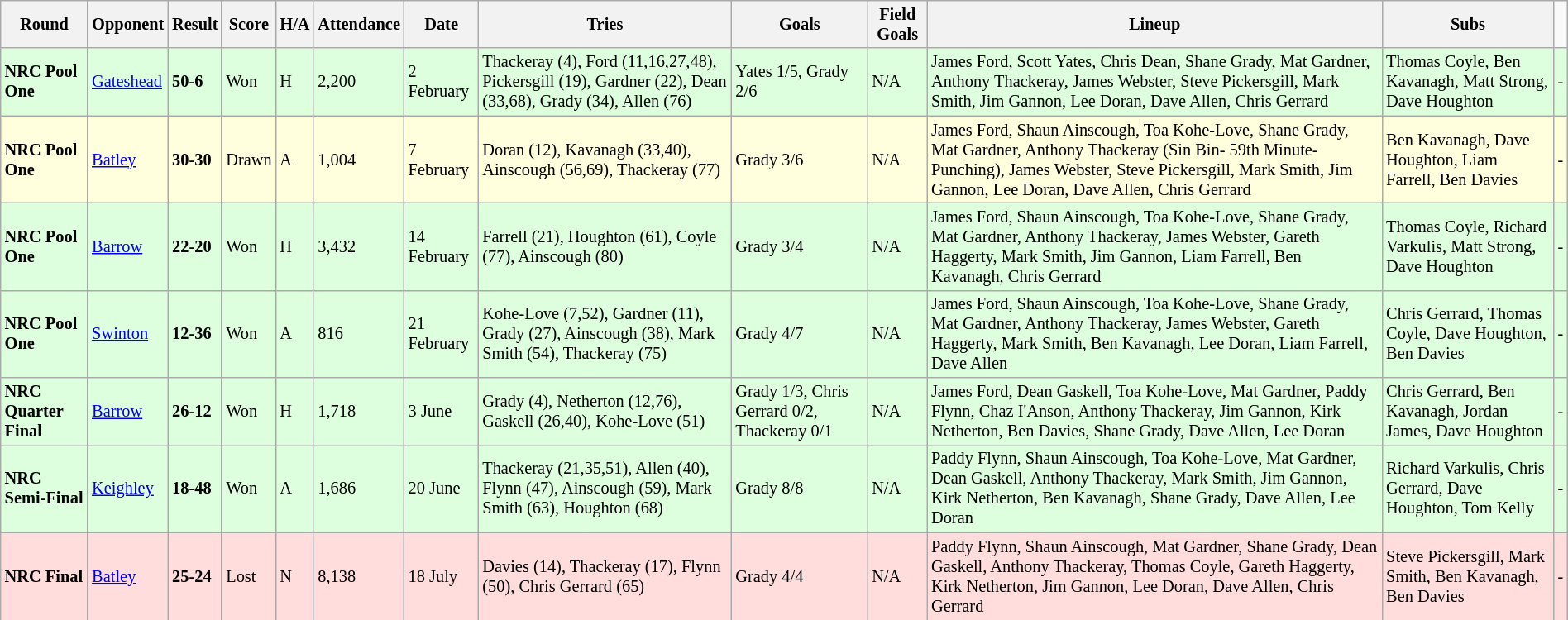<table class="wikitable" style="font-size:85%;" width="100%">
<tr>
<th>Round</th>
<th>Opponent</th>
<th>Result</th>
<th>Score</th>
<th>H/A</th>
<th>Attendance</th>
<th>Date</th>
<th>Tries</th>
<th>Goals</th>
<th>Field Goals</th>
<th>Lineup</th>
<th>Subs</th>
</tr>
<tr bgcolor="#ddffdd">
<td><strong>NRC Pool One</strong></td>
<td><a href='#'>Gateshead</a></td>
<td><strong>50-6</strong></td>
<td>Won</td>
<td>H</td>
<td>2,200</td>
<td>2 February</td>
<td>Thackeray (4), Ford (11,16,27,48), Pickersgill (19), Gardner (22), Dean (33,68), Grady (34), Allen (76)</td>
<td>Yates 1/5, Grady 2/6</td>
<td>N/A</td>
<td>James Ford, Scott Yates, Chris Dean, Shane Grady, Mat Gardner, Anthony Thackeray, James Webster, Steve Pickersgill, Mark Smith, Jim Gannon, Lee Doran, Dave Allen, Chris Gerrard</td>
<td>Thomas Coyle, Ben Kavanagh, Matt Strong, Dave Houghton</td>
<td>-</td>
</tr>
<tr style="background:#ffffdd">
<td><strong>NRC Pool One</strong></td>
<td><a href='#'>Batley</a></td>
<td><strong>30-30</strong></td>
<td>Drawn</td>
<td>A</td>
<td>1,004</td>
<td>7 February</td>
<td>Doran (12), Kavanagh (33,40), Ainscough (56,69), Thackeray (77)</td>
<td>Grady 3/6</td>
<td>N/A</td>
<td>James Ford, Shaun Ainscough, Toa Kohe-Love, Shane Grady, Mat Gardner, Anthony Thackeray (Sin Bin- 59th Minute- Punching), James Webster, Steve Pickersgill, Mark Smith, Jim Gannon, Lee Doran, Dave Allen, Chris Gerrard</td>
<td>Ben Kavanagh, Dave Houghton, Liam Farrell, Ben Davies</td>
<td>-</td>
</tr>
<tr bgcolor="#ddffdd">
<td><strong>NRC Pool One</strong></td>
<td><a href='#'>Barrow</a></td>
<td><strong>22-20</strong></td>
<td>Won</td>
<td>H</td>
<td>3,432</td>
<td>14 February</td>
<td>Farrell (21), Houghton (61), Coyle (77), Ainscough (80)</td>
<td>Grady 3/4</td>
<td>N/A</td>
<td>James Ford, Shaun Ainscough, Toa Kohe-Love, Shane Grady, Mat Gardner, Anthony Thackeray, James Webster, Gareth Haggerty, Mark Smith, Jim Gannon, Liam Farrell, Ben Kavanagh, Chris Gerrard</td>
<td>Thomas Coyle, Richard Varkulis, Matt Strong, Dave Houghton</td>
<td>-</td>
</tr>
<tr bgcolor="#ddffdd">
<td><strong>NRC Pool One</strong></td>
<td><a href='#'>Swinton</a></td>
<td><strong>12-36</strong></td>
<td>Won</td>
<td>A</td>
<td>816</td>
<td>21 February</td>
<td>Kohe-Love (7,52), Gardner (11), Grady (27), Ainscough (38), Mark Smith (54), Thackeray (75)</td>
<td>Grady 4/7</td>
<td>N/A</td>
<td>James Ford, Shaun Ainscough, Toa Kohe-Love, Shane Grady, Mat Gardner, Anthony Thackeray, James Webster, Gareth Haggerty, Mark Smith, Ben Kavanagh, Lee Doran, Liam Farrell, Dave Allen</td>
<td>Chris Gerrard, Thomas Coyle, Dave Houghton, Ben Davies</td>
<td>-</td>
</tr>
<tr bgcolor="#ddffdd">
<td><strong>NRC Quarter Final</strong></td>
<td><a href='#'>Barrow</a></td>
<td><strong>26-12</strong></td>
<td>Won</td>
<td>H</td>
<td>1,718</td>
<td>3 June</td>
<td>Grady (4), Netherton (12,76), Gaskell (26,40), Kohe-Love (51)</td>
<td>Grady 1/3, Chris Gerrard 0/2, Thackeray 0/1</td>
<td>N/A</td>
<td>James Ford, Dean Gaskell, Toa Kohe-Love, Mat Gardner, Paddy Flynn, Chaz I'Anson, Anthony Thackeray, Jim Gannon, Kirk Netherton, Ben Davies, Shane Grady, Dave Allen, Lee Doran</td>
<td>Chris Gerrard, Ben Kavanagh, Jordan James, Dave Houghton</td>
<td>-</td>
</tr>
<tr bgcolor="#ddffdd">
<td><strong>NRC Semi-Final</strong></td>
<td><a href='#'>Keighley</a></td>
<td><strong>18-48</strong></td>
<td>Won</td>
<td>A</td>
<td>1,686</td>
<td>20 June</td>
<td>Thackeray (21,35,51), Allen (40), Flynn (47), Ainscough (59), Mark Smith (63), Houghton (68)</td>
<td>Grady 8/8</td>
<td>N/A</td>
<td>Paddy Flynn, Shaun Ainscough, Toa Kohe-Love, Mat Gardner, Dean Gaskell, Anthony Thackeray, Mark Smith, Jim Gannon, Kirk Netherton, Ben Kavanagh, Shane Grady, Dave Allen, Lee Doran</td>
<td>Richard Varkulis, Chris Gerrard, Dave Houghton, Tom Kelly</td>
<td>-</td>
</tr>
<tr style="background:#ffdddd;" width=20 | >
<td><strong>NRC Final</strong></td>
<td><a href='#'>Batley</a></td>
<td><strong>25-24</strong></td>
<td>Lost</td>
<td>N</td>
<td>8,138</td>
<td>18 July</td>
<td>Davies (14), Thackeray (17), Flynn (50), Chris Gerrard (65)</td>
<td>Grady 4/4</td>
<td>N/A</td>
<td>Paddy Flynn, Shaun Ainscough, Mat Gardner, Shane Grady, Dean Gaskell, Anthony Thackeray, Thomas Coyle, Gareth Haggerty, Kirk Netherton, Jim Gannon, Lee Doran, Dave Allen, Chris Gerrard</td>
<td>Steve Pickersgill, Mark Smith, Ben Kavanagh, Ben Davies</td>
<td>-</td>
</tr>
</table>
